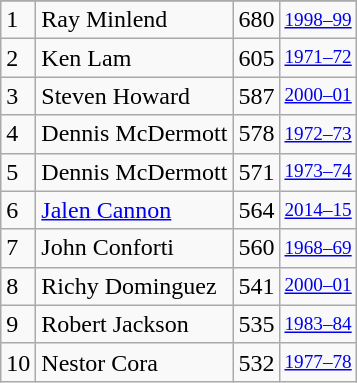<table class="wikitable">
<tr>
</tr>
<tr>
<td>1</td>
<td>Ray Minlend</td>
<td>680</td>
<td style="font-size:80%;"><a href='#'>1998–99</a></td>
</tr>
<tr>
<td>2</td>
<td>Ken Lam</td>
<td>605</td>
<td style="font-size:80%;"><a href='#'>1971–72</a></td>
</tr>
<tr>
<td>3</td>
<td>Steven Howard</td>
<td>587</td>
<td style="font-size:80%;"><a href='#'>2000–01</a></td>
</tr>
<tr>
<td>4</td>
<td>Dennis McDermott</td>
<td>578</td>
<td style="font-size:80%;"><a href='#'>1972–73</a></td>
</tr>
<tr>
<td>5</td>
<td>Dennis McDermott</td>
<td>571</td>
<td style="font-size:80%;"><a href='#'>1973–74</a></td>
</tr>
<tr>
<td>6</td>
<td><a href='#'>Jalen Cannon</a></td>
<td>564</td>
<td style="font-size:80%;"><a href='#'>2014–15</a></td>
</tr>
<tr>
<td>7</td>
<td>John Conforti</td>
<td>560</td>
<td style="font-size:80%;"><a href='#'>1968–69</a></td>
</tr>
<tr>
<td>8</td>
<td>Richy Dominguez</td>
<td>541</td>
<td style="font-size:80%;"><a href='#'>2000–01</a></td>
</tr>
<tr>
<td>9</td>
<td>Robert Jackson</td>
<td>535</td>
<td style="font-size:80%;"><a href='#'>1983–84</a></td>
</tr>
<tr>
<td>10</td>
<td>Nestor Cora</td>
<td>532</td>
<td style="font-size:80%;"><a href='#'>1977–78</a></td>
</tr>
</table>
